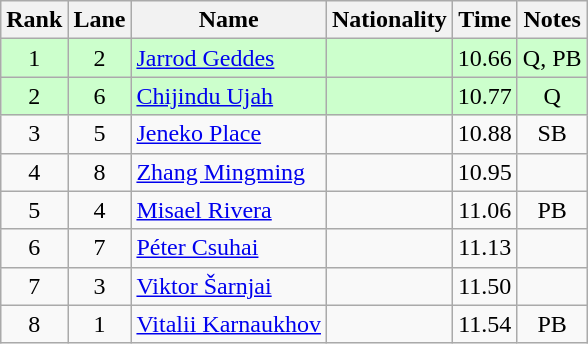<table class="wikitable sortable" style="text-align:center">
<tr>
<th>Rank</th>
<th>Lane</th>
<th>Name</th>
<th>Nationality</th>
<th>Time</th>
<th>Notes</th>
</tr>
<tr bgcolor=ccffcc>
<td align=center>1</td>
<td align=center>2</td>
<td align=left><a href='#'>Jarrod Geddes</a></td>
<td align=left></td>
<td>10.66</td>
<td>Q, PB</td>
</tr>
<tr bgcolor=ccffcc>
<td align=center>2</td>
<td align=center>6</td>
<td align=left><a href='#'>Chijindu Ujah</a></td>
<td align=left></td>
<td>10.77</td>
<td>Q</td>
</tr>
<tr>
<td align=center>3</td>
<td align=center>5</td>
<td align=left><a href='#'>Jeneko Place</a></td>
<td align=left></td>
<td>10.88</td>
<td>SB</td>
</tr>
<tr>
<td align=center>4</td>
<td align=center>8</td>
<td align=left><a href='#'>Zhang Mingming</a></td>
<td align=left></td>
<td>10.95</td>
<td></td>
</tr>
<tr>
<td align=center>5</td>
<td align=center>4</td>
<td align=left><a href='#'>Misael Rivera</a></td>
<td align=left></td>
<td>11.06</td>
<td>PB</td>
</tr>
<tr>
<td align=center>6</td>
<td align=center>7</td>
<td align=left><a href='#'>Péter Csuhai</a></td>
<td align=left></td>
<td>11.13</td>
<td></td>
</tr>
<tr>
<td align=center>7</td>
<td align=center>3</td>
<td align=left><a href='#'>Viktor Šarnjai</a></td>
<td align=left></td>
<td>11.50</td>
<td></td>
</tr>
<tr>
<td align=center>8</td>
<td align=center>1</td>
<td align=left><a href='#'>Vitalii Karnaukhov</a></td>
<td align=left></td>
<td>11.54</td>
<td>PB</td>
</tr>
</table>
